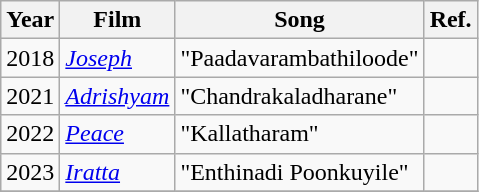<table class="wikitable">
<tr>
<th>Y<strong>ea</strong>r</th>
<th>Film</th>
<th>Song</th>
<th>Ref.</th>
</tr>
<tr>
<td>2018</td>
<td><em><a href='#'>Joseph</a></em></td>
<td>"Paadavarambathiloode"</td>
<td></td>
</tr>
<tr>
<td>2021</td>
<td><em><a href='#'>Adrishyam</a></em></td>
<td>"Chandrakaladharane"</td>
<td></td>
</tr>
<tr>
<td>2022</td>
<td><em><a href='#'>Peace</a></em></td>
<td>"Kallatharam"</td>
<td></td>
</tr>
<tr>
<td>2023</td>
<td><em><a href='#'>Iratta</a></em></td>
<td>"Enthinadi Poonkuyile"</td>
<td></td>
</tr>
<tr>
</tr>
</table>
